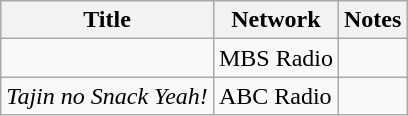<table class="wikitable">
<tr>
<th>Title</th>
<th>Network</th>
<th>Notes</th>
</tr>
<tr>
<td><em></em></td>
<td>MBS Radio</td>
<td></td>
</tr>
<tr>
<td><em>Tajin no Snack Yeah!</em></td>
<td>ABC Radio</td>
<td></td>
</tr>
</table>
